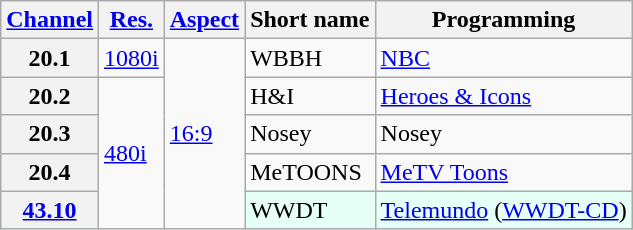<table class="wikitable">
<tr>
<th scope = "col"><a href='#'>Channel</a></th>
<th scope = "col"><a href='#'>Res.</a></th>
<th scope = "col"><a href='#'>Aspect</a></th>
<th scope = "col">Short name</th>
<th scope = "col">Programming</th>
</tr>
<tr>
<th scope = "row">20.1</th>
<td><a href='#'>1080i</a></td>
<td rowspan="5"><a href='#'>16:9</a></td>
<td>WBBH</td>
<td><a href='#'>NBC</a></td>
</tr>
<tr>
<th scope = "row">20.2</th>
<td rowspan="4"><a href='#'>480i</a></td>
<td>H&I</td>
<td><a href='#'>Heroes & Icons</a></td>
</tr>
<tr>
<th scope = "row">20.3</th>
<td>Nosey</td>
<td>Nosey</td>
</tr>
<tr>
<th scope = "row">20.4</th>
<td>MeTOONS</td>
<td><a href='#'>MeTV Toons</a></td>
</tr>
<tr style="background-color: #E6FFF7;">
<th scope = "row"><a href='#'>43.10</a></th>
<td style="background-color: #E6FFF7;">WWDT</td>
<td style="background-color: #E6FFF7;"><a href='#'>Telemundo</a> (<a href='#'>WWDT-CD</a>)</td>
</tr>
</table>
